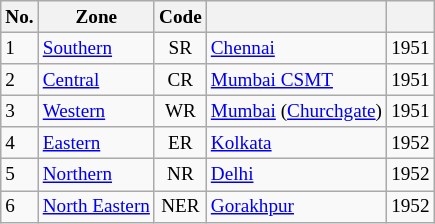<table class="sortable wikitable" style="text-align:left; font-size: 80%">
<tr>
<th>No.</th>
<th>Zone</th>
<th>Code</th>
<th></th>
<th></th>
</tr>
<tr>
<td>1</td>
<td><a href='#'>Southern</a></td>
<td style="text-align:center;">SR</td>
<td><a href='#'>Chennai</a></td>
<td>1951</td>
</tr>
<tr>
<td>2</td>
<td><a href='#'>Central</a></td>
<td style="text-align:center;">CR</td>
<td><a href='#'>Mumbai CSMT</a></td>
<td>1951</td>
</tr>
<tr>
<td>3</td>
<td><a href='#'>Western</a></td>
<td style="text-align:center;">WR</td>
<td><a href='#'>Mumbai</a> (<a href='#'>Churchgate</a>)</td>
<td>1951</td>
</tr>
<tr>
<td>4</td>
<td><a href='#'>Eastern</a></td>
<td style="text-align:center;">ER</td>
<td><a href='#'>Kolkata</a></td>
<td>1952</td>
</tr>
<tr>
<td>5</td>
<td><a href='#'>Northern</a></td>
<td style="text-align:center;">NR</td>
<td><a href='#'>Delhi</a></td>
<td>1952</td>
</tr>
<tr>
<td>6</td>
<td><a href='#'>North Eastern</a></td>
<td style="text-align:center;">NER</td>
<td><a href='#'>Gorakhpur</a></td>
<td>1952</td>
</tr>
</table>
